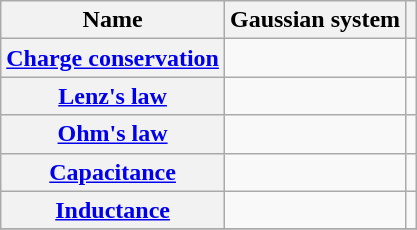<table class="wikitable plainrowheaders">
<tr>
<th scope="col">Name</th>
<th scope="col">Gaussian system</th>
<th scope="col"></th>
</tr>
<tr>
<th scope="row"><a href='#'>Charge conservation</a></th>
<td></td>
<td></td>
</tr>
<tr>
<th scope="row"><a href='#'>Lenz's law</a></th>
<td></td>
<td></td>
</tr>
<tr>
<th scope="row"><a href='#'>Ohm's law</a></th>
<td></td>
<td></td>
</tr>
<tr>
<th scope="row"><a href='#'>Capacitance</a></th>
<td></td>
<td></td>
</tr>
<tr>
<th scope="row"><a href='#'>Inductance</a></th>
<td></td>
<td></td>
</tr>
<tr>
</tr>
</table>
